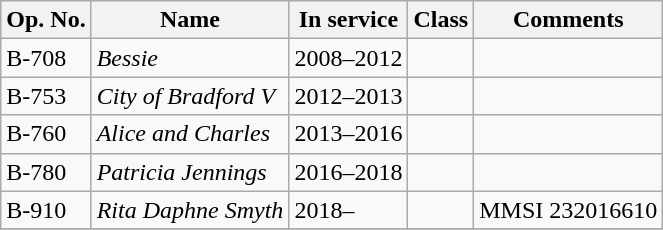<table class="wikitable">
<tr>
<th>Op. No.</th>
<th>Name</th>
<th>In service</th>
<th>Class</th>
<th>Comments</th>
</tr>
<tr>
<td>B-708</td>
<td><em>Bessie</em></td>
<td>2008–2012</td>
<td></td>
<td></td>
</tr>
<tr>
<td>B-753</td>
<td><em>City of Bradford V</em></td>
<td>2012–2013</td>
<td></td>
<td></td>
</tr>
<tr>
<td>B-760</td>
<td><em>Alice and Charles</em></td>
<td>2013–2016</td>
<td></td>
<td></td>
</tr>
<tr>
<td>B-780</td>
<td><em>Patricia Jennings</em></td>
<td>2016–2018</td>
<td></td>
<td></td>
</tr>
<tr>
<td>B-910</td>
<td><em>Rita Daphne Smyth</em></td>
<td>2018–</td>
<td></td>
<td>MMSI 232016610<br></td>
</tr>
<tr>
</tr>
</table>
